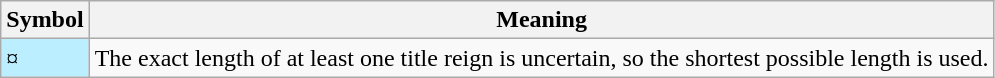<table class="wikitable">
<tr>
<th><strong>Symbol</strong></th>
<th><strong>Meaning</strong></th>
</tr>
<tr>
<td style="background-color:#bbeeff">¤</td>
<td>The exact length of at least one title reign is uncertain, so the shortest possible length is used.</td>
</tr>
</table>
